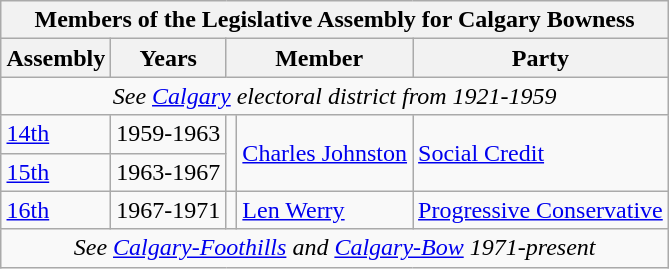<table class="wikitable" align=right>
<tr>
<th colspan=5>Members of the Legislative Assembly for Calgary Bowness</th>
</tr>
<tr>
<th>Assembly</th>
<th>Years</th>
<th colspan="2">Member</th>
<th>Party</th>
</tr>
<tr>
<td align="center" colspan=5><em>See <a href='#'>Calgary</a> electoral district from 1921-1959</em></td>
</tr>
<tr>
<td><a href='#'>14th</a></td>
<td>1959-1963</td>
<td rowspan=2 ></td>
<td rowspan=2><a href='#'>Charles Johnston</a></td>
<td rowspan=2><a href='#'>Social Credit</a></td>
</tr>
<tr>
<td><a href='#'>15th</a></td>
<td>1963-1967</td>
</tr>
<tr>
<td><a href='#'>16th</a></td>
<td>1967-1971</td>
<td></td>
<td><a href='#'>Len Werry</a></td>
<td><a href='#'>Progressive Conservative</a></td>
</tr>
<tr>
<td align="center" colspan=5><em>See <a href='#'>Calgary-Foothills</a> and <a href='#'>Calgary-Bow</a> 1971-present</em></td>
</tr>
</table>
